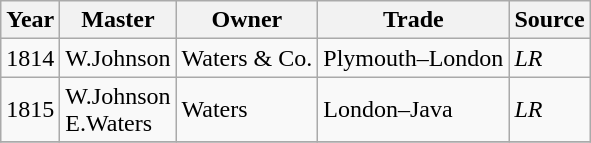<table class=" wikitable">
<tr>
<th>Year</th>
<th>Master</th>
<th>Owner</th>
<th>Trade</th>
<th>Source</th>
</tr>
<tr>
<td>1814</td>
<td>W.Johnson</td>
<td>Waters & Co.</td>
<td>Plymouth–London</td>
<td><em>LR</em></td>
</tr>
<tr>
<td>1815</td>
<td>W.Johnson<br>E.Waters</td>
<td>Waters</td>
<td>London–Java</td>
<td><em>LR</em></td>
</tr>
<tr>
</tr>
</table>
